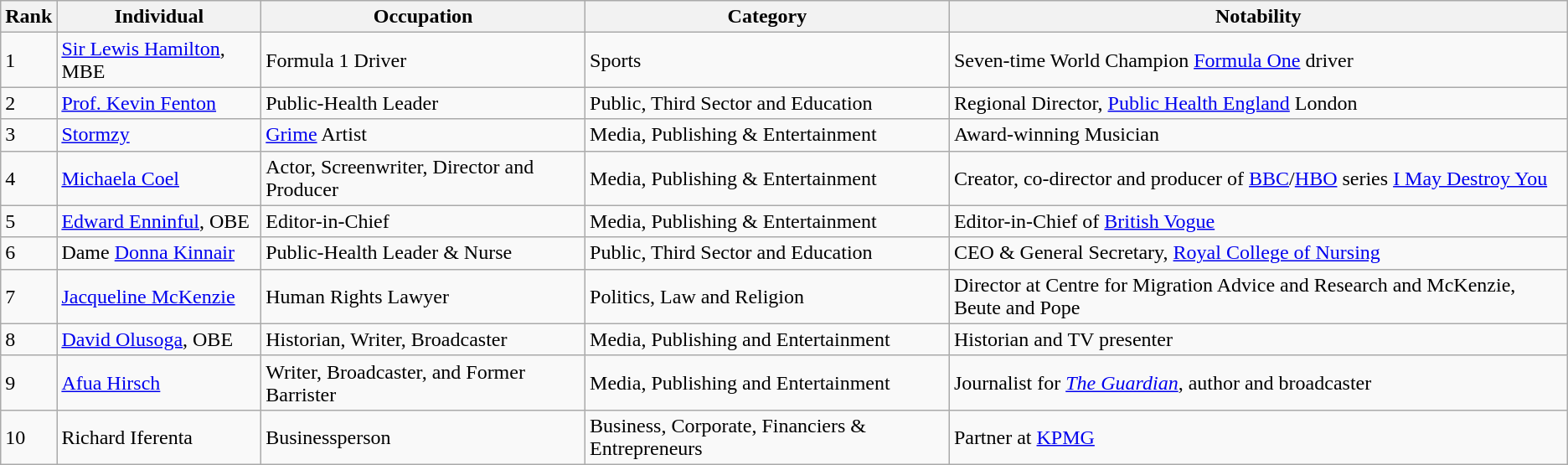<table class="wikitable sortable">
<tr>
<th>Rank</th>
<th>Individual</th>
<th>Occupation</th>
<th>Category</th>
<th>Notability</th>
</tr>
<tr>
<td>1</td>
<td><a href='#'>Sir Lewis Hamilton</a>, MBE</td>
<td>Formula 1 Driver</td>
<td>Sports</td>
<td>Seven-time World Champion <a href='#'>Formula One</a> driver</td>
</tr>
<tr>
<td>2</td>
<td><a href='#'>Prof. Kevin Fenton</a></td>
<td>Public-Health Leader</td>
<td>Public, Third Sector and Education</td>
<td>Regional Director, <a href='#'>Public Health England</a> London</td>
</tr>
<tr>
<td>3</td>
<td><a href='#'>Stormzy</a></td>
<td><a href='#'>Grime</a> Artist</td>
<td>Media, Publishing & Entertainment</td>
<td>Award-winning Musician</td>
</tr>
<tr>
<td>4</td>
<td><a href='#'>Michaela Coel</a></td>
<td>Actor, Screenwriter, Director and Producer</td>
<td>Media, Publishing & Entertainment</td>
<td>Creator, co-director and producer of <a href='#'>BBC</a>/<a href='#'>HBO</a> series <a href='#'>I May Destroy You</a></td>
</tr>
<tr>
<td>5</td>
<td><a href='#'>Edward Enninful</a>, OBE</td>
<td>Editor-in-Chief</td>
<td>Media, Publishing & Entertainment</td>
<td>Editor-in-Chief of <a href='#'>British Vogue</a></td>
</tr>
<tr>
<td>6</td>
<td>Dame <a href='#'>Donna Kinnair</a></td>
<td>Public-Health Leader & Nurse</td>
<td>Public, Third Sector and Education</td>
<td>CEO & General Secretary, <a href='#'>Royal College of Nursing</a></td>
</tr>
<tr>
<td>7</td>
<td><a href='#'>Jacqueline McKenzie</a></td>
<td>Human Rights Lawyer</td>
<td>Politics, Law and Religion</td>
<td>Director at Centre for Migration Advice and Research and McKenzie, Beute and Pope</td>
</tr>
<tr>
<td>8</td>
<td><a href='#'>David Olusoga</a>, OBE</td>
<td>Historian, Writer, Broadcaster</td>
<td>Media, Publishing and Entertainment</td>
<td>Historian and TV presenter</td>
</tr>
<tr>
<td>9</td>
<td><a href='#'>Afua Hirsch</a></td>
<td>Writer, Broadcaster, and Former Barrister</td>
<td>Media, Publishing and Entertainment</td>
<td>Journalist for <em><a href='#'>The Guardian</a></em>, author and broadcaster</td>
</tr>
<tr>
<td>10</td>
<td>Richard Iferenta</td>
<td>Businessperson</td>
<td>Business, Corporate, Financiers & Entrepreneurs</td>
<td>Partner at <a href='#'>KPMG</a></td>
</tr>
</table>
